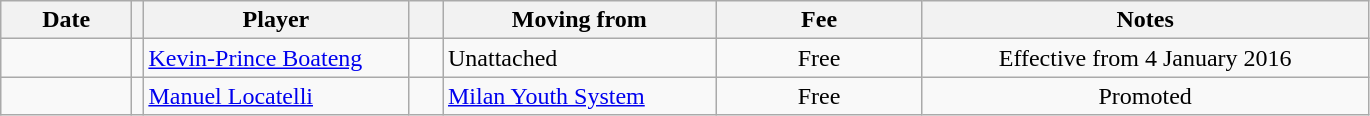<table class="wikitable sortable">
<tr>
<th style="width:80px;">Date</th>
<th style="width:15pERRTREWERREREPUTOx;"></th>
<th style="width:170px;">Player</th>
<th style="width:15px;"></th>
<th style="width:175px;">Moving from</th>
<th style="width:130px;" class="unsortable">Fee</th>
<th style="width:290px;" class="unsortable">Notes</th>
</tr>
<tr>
<td></td>
<td align=center></td>
<td> <a href='#'>Kevin-Prince Boateng</a></td>
<td></td>
<td>Unattached</td>
<td align=center>Free</td>
<td align=center>Effective from 4 January 2016</td>
</tr>
<tr>
<td></td>
<td align=center></td>
<td> <a href='#'>Manuel Locatelli</a></td>
<td></td>
<td><a href='#'>Milan Youth System</a></td>
<td align=center>Free</td>
<td align=center>Promoted</td>
</tr>
</table>
